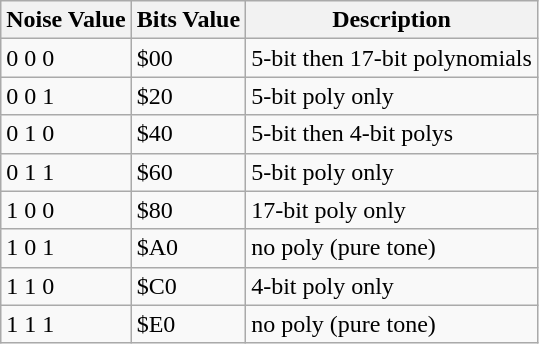<table class="wikitable">
<tr>
<th>Noise Value</th>
<th>Bits Value</th>
<th>Description</th>
</tr>
<tr>
<td>0 0 0</td>
<td>$00</td>
<td>5-bit then 17-bit polynomials</td>
</tr>
<tr>
<td>0 0 1</td>
<td>$20</td>
<td>5-bit poly only</td>
</tr>
<tr>
<td>0 1 0</td>
<td>$40</td>
<td>5-bit then 4-bit polys</td>
</tr>
<tr>
<td>0 1 1</td>
<td>$60</td>
<td>5-bit poly only</td>
</tr>
<tr>
<td>1 0 0</td>
<td>$80</td>
<td>17-bit poly only</td>
</tr>
<tr>
<td>1 0 1</td>
<td>$A0</td>
<td>no poly (pure tone)</td>
</tr>
<tr>
<td>1 1 0</td>
<td>$C0</td>
<td>4-bit poly only</td>
</tr>
<tr>
<td>1 1 1</td>
<td>$E0</td>
<td>no poly (pure tone)</td>
</tr>
</table>
